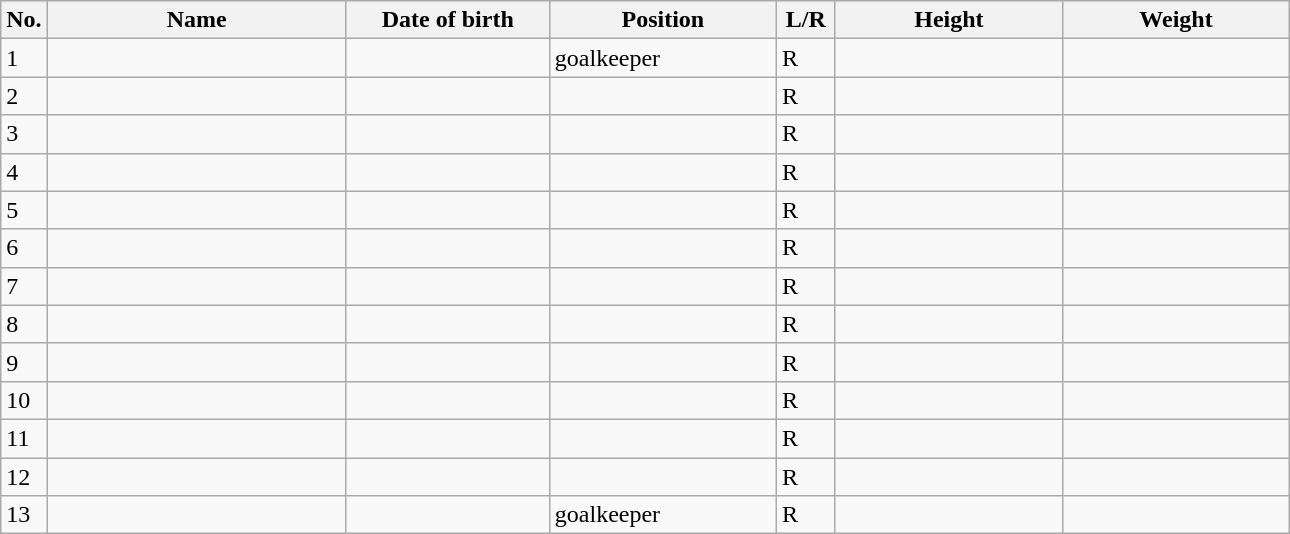<table class=wikitable sortable style=font-size:100%; text-align:center;>
<tr>
<th>No.</th>
<th style=width:12em>Name</th>
<th style=width:8em>Date of birth</th>
<th style=width:9em>Position</th>
<th style=width:2em>L/R</th>
<th style=width:9em>Height</th>
<th style=width:9em>Weight</th>
</tr>
<tr>
<td>1</td>
<td align=left></td>
<td></td>
<td>goalkeeper</td>
<td>R</td>
<td></td>
<td></td>
</tr>
<tr>
<td>2</td>
<td align=left></td>
<td></td>
<td></td>
<td>R</td>
<td></td>
<td></td>
</tr>
<tr>
<td>3</td>
<td align=left></td>
<td></td>
<td></td>
<td>R</td>
<td></td>
<td></td>
</tr>
<tr>
<td>4</td>
<td align=left></td>
<td></td>
<td></td>
<td>R</td>
<td></td>
<td></td>
</tr>
<tr>
<td>5</td>
<td align=left></td>
<td></td>
<td></td>
<td>R</td>
<td></td>
<td></td>
</tr>
<tr>
<td>6</td>
<td align=left></td>
<td></td>
<td></td>
<td>R</td>
<td></td>
<td></td>
</tr>
<tr>
<td>7</td>
<td align=left></td>
<td></td>
<td></td>
<td>R</td>
<td></td>
<td></td>
</tr>
<tr>
<td>8</td>
<td align=left></td>
<td></td>
<td></td>
<td>R</td>
<td></td>
<td></td>
</tr>
<tr>
<td>9</td>
<td align=left></td>
<td></td>
<td></td>
<td>R</td>
<td></td>
<td></td>
</tr>
<tr>
<td>10</td>
<td align=left></td>
<td></td>
<td></td>
<td>R</td>
<td></td>
<td></td>
</tr>
<tr>
<td>11</td>
<td align=left></td>
<td></td>
<td></td>
<td>R</td>
<td></td>
<td></td>
</tr>
<tr>
<td>12</td>
<td align=left></td>
<td></td>
<td></td>
<td>R</td>
<td></td>
<td></td>
</tr>
<tr>
<td>13</td>
<td align=left></td>
<td></td>
<td>goalkeeper</td>
<td>R</td>
<td></td>
<td></td>
</tr>
</table>
